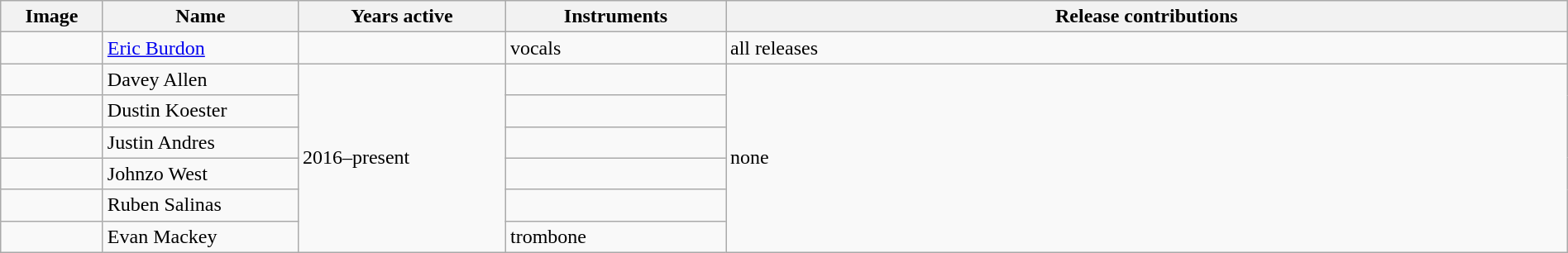<table class="wikitable" width="100%" border="1">
<tr>
<th width="75">Image</th>
<th width="150">Name</th>
<th width="160">Years active</th>
<th width="170">Instruments</th>
<th>Release contributions</th>
</tr>
<tr>
<td></td>
<td><a href='#'>Eric Burdon</a></td>
<td></td>
<td>vocals</td>
<td>all releases</td>
</tr>
<tr>
<td></td>
<td>Davey Allen</td>
<td rowspan="6">2016–present</td>
<td></td>
<td rowspan="6">none</td>
</tr>
<tr>
<td></td>
<td>Dustin Koester</td>
<td></td>
</tr>
<tr>
<td></td>
<td>Justin Andres</td>
<td></td>
</tr>
<tr>
<td></td>
<td>Johnzo West</td>
<td></td>
</tr>
<tr>
<td></td>
<td>Ruben Salinas</td>
<td></td>
</tr>
<tr>
<td></td>
<td>Evan Mackey</td>
<td>trombone</td>
</tr>
</table>
